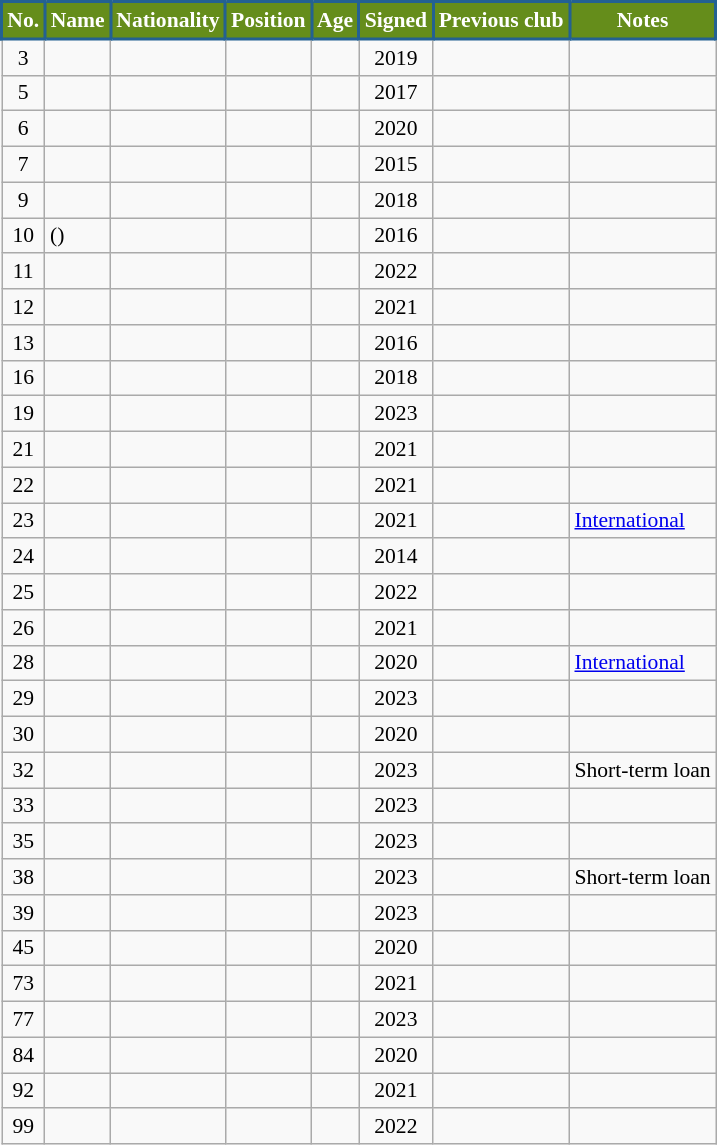<table class="wikitable sortable" style="text-align:left; font-size:90%; max-width:1100px;">
<tr>
<th style="background-color:#658D1B; color:#FFFFFF; border:2px solid #236192;" scope="col" data-sort-type="number">No.</th>
<th style="background-color:#658D1B; color:#FFFFFF; border:2px solid #236192;" scope="col">Name</th>
<th style="background-color:#658D1B; color:#FFFFFF; border:2px solid #236192;" scope="col">Nationality</th>
<th style="background-color:#658D1B; color:#FFFFFF; border:2px solid #236192;" scope="col">Position</th>
<th style="background-color:#658D1B; color:#FFFFFF; border:2px solid #236192;" scope="col">Age</th>
<th style="background-color:#658D1B; color:#FFFFFF; border:2px solid #236192;" scope="col">Signed</th>
<th style="background-color:#658D1B; color:#FFFFFF; border:2px solid #236192;" scope="col">Previous club</th>
<th style="background-color:#658D1B; color:#FFFFFF; border:2px solid #236192;" scope="col">Notes</th>
</tr>
<tr>
<td align=center>3</td>
<td></td>
<td></td>
<td align=center><a href='#'></a></td>
<td align=center></td>
<td align=center>2019</td>
<td></td>
<td></td>
</tr>
<tr>
<td align=center>5</td>
<td></td>
<td></td>
<td align=center><a href='#'></a></td>
<td align=center></td>
<td align=center>2017</td>
<td></td>
<td></td>
</tr>
<tr>
<td align=center>6</td>
<td></td>
<td></td>
<td align=center><a href='#'></a></td>
<td align=center></td>
<td align=center>2020</td>
<td></td>
<td></td>
</tr>
<tr>
<td align=center>7</td>
<td></td>
<td></td>
<td align=center><a href='#'></a></td>
<td align=center></td>
<td align=center>2015</td>
<td></td>
<td></td>
</tr>
<tr>
<td align=center>9</td>
<td></td>
<td></td>
<td align=center><a href='#'></a></td>
<td align=center></td>
<td align=center>2018</td>
<td></td>
<td><a href='#'></a></td>
</tr>
<tr>
<td align=center>10</td>
<td> (<strong><a href='#'></a></strong>)</td>
<td></td>
<td align=center><a href='#'></a></td>
<td align=center></td>
<td align=center>2016</td>
<td></td>
<td><a href='#'></a></td>
</tr>
<tr>
<td align=center>11</td>
<td></td>
<td></td>
<td align=center><a href='#'></a></td>
<td align=center></td>
<td align=center>2022</td>
<td></td>
<td><a href='#'></a></td>
</tr>
<tr>
<td align=center>12</td>
<td></td>
<td></td>
<td align=center><a href='#'></a></td>
<td align=center></td>
<td align=center>2021</td>
<td></td>
<td></td>
</tr>
<tr>
<td align=center>13</td>
<td></td>
<td></td>
<td align=center><a href='#'></a></td>
<td align=center></td>
<td align=center>2016</td>
<td></td>
<td><a href='#'></a></td>
</tr>
<tr>
<td align=center>16</td>
<td></td>
<td></td>
<td align=center><a href='#'></a></td>
<td align=center></td>
<td align=center>2018</td>
<td></td>
<td></td>
</tr>
<tr>
<td align=center>19</td>
<td></td>
<td></td>
<td align=center><a href='#'></a></td>
<td align=center></td>
<td align=center>2023</td>
<td></td>
<td></td>
</tr>
<tr>
<td align=center>21</td>
<td></td>
<td></td>
<td align=center><a href='#'></a></td>
<td align=center></td>
<td align=center>2021</td>
<td></td>
<td><a href='#'></a></td>
</tr>
<tr>
<td align=center>22</td>
<td></td>
<td></td>
<td align=center><a href='#'></a></td>
<td align=center></td>
<td align=center>2021</td>
<td></td>
<td></td>
</tr>
<tr>
<td align=center>23</td>
<td></td>
<td></td>
<td align=center><a href='#'></a></td>
<td align=center></td>
<td align=center>2021</td>
<td></td>
<td><a href='#'>International</a></td>
</tr>
<tr>
<td align=center>24</td>
<td></td>
<td></td>
<td align=center><a href='#'></a></td>
<td align=center></td>
<td align=center>2014</td>
<td></td>
<td></td>
</tr>
<tr>
<td align=center>25</td>
<td></td>
<td></td>
<td align=center><a href='#'></a></td>
<td align=center></td>
<td align=center>2022</td>
<td></td>
<td></td>
</tr>
<tr>
<td align=center>26</td>
<td></td>
<td></td>
<td align=center><a href='#'></a></td>
<td align=center></td>
<td align=center>2021</td>
<td></td>
<td></td>
</tr>
<tr>
<td align=center>28</td>
<td></td>
<td></td>
<td align=center><a href='#'></a></td>
<td align=center></td>
<td align=center>2020</td>
<td></td>
<td><a href='#'>International</a></td>
</tr>
<tr>
<td align=center>29</td>
<td></td>
<td></td>
<td align=center><a href='#'></a></td>
<td align=center></td>
<td align=center>2023</td>
<td></td>
<td><a href='#'></a></td>
</tr>
<tr>
<td align=center>30</td>
<td></td>
<td></td>
<td align=center><a href='#'></a></td>
<td align=center></td>
<td align=center>2020</td>
<td></td>
<td></td>
</tr>
<tr>
<td align=center>32</td>
<td></td>
<td></td>
<td align=center><a href='#'></a></td>
<td align=center></td>
<td align=center>2023</td>
<td></td>
<td>Short-term loan</td>
</tr>
<tr>
<td align=center>33</td>
<td></td>
<td></td>
<td align=center><a href='#'></a></td>
<td align=center></td>
<td align=center>2023</td>
<td></td>
<td><a href='#'></a></td>
</tr>
<tr>
<td align=center>35</td>
<td></td>
<td></td>
<td align=center><a href='#'></a></td>
<td align=center></td>
<td align=center>2023</td>
<td></td>
<td></td>
</tr>
<tr>
<td align=center>38</td>
<td></td>
<td></td>
<td align=center><a href='#'></a></td>
<td align=center></td>
<td align=center>2023</td>
<td></td>
<td>Short-term loan</td>
</tr>
<tr>
<td align=center>39</td>
<td></td>
<td></td>
<td align=center><a href='#'></a></td>
<td align=center></td>
<td align=center>2023</td>
<td></td>
<td><a href='#'></a></td>
</tr>
<tr>
<td align=center>45</td>
<td></td>
<td></td>
<td align=center><a href='#'></a></td>
<td align=center></td>
<td align=center>2020</td>
<td></td>
<td><a href='#'></a></td>
</tr>
<tr>
<td align=center>73</td>
<td></td>
<td></td>
<td align=center><a href='#'></a></td>
<td align=center></td>
<td align=center>2021</td>
<td></td>
<td><a href='#'></a></td>
</tr>
<tr>
<td align=center>77</td>
<td></td>
<td></td>
<td align=center><a href='#'></a></td>
<td align=center></td>
<td align=center>2023</td>
<td></td>
<td><a href='#'></a></td>
</tr>
<tr>
<td align=center>84</td>
<td></td>
<td></td>
<td align=center><a href='#'></a></td>
<td align=center></td>
<td align=center>2020</td>
<td></td>
<td><a href='#'></a></td>
</tr>
<tr>
<td align=center>92</td>
<td></td>
<td></td>
<td align=center><a href='#'></a></td>
<td align=center></td>
<td align=center>2021</td>
<td></td>
<td></td>
</tr>
<tr>
<td align=center>99</td>
<td></td>
<td></td>
<td align=center><a href='#'></a></td>
<td align=center></td>
<td align=center>2022</td>
<td></td>
<td><a href='#'></a></td>
</tr>
</table>
